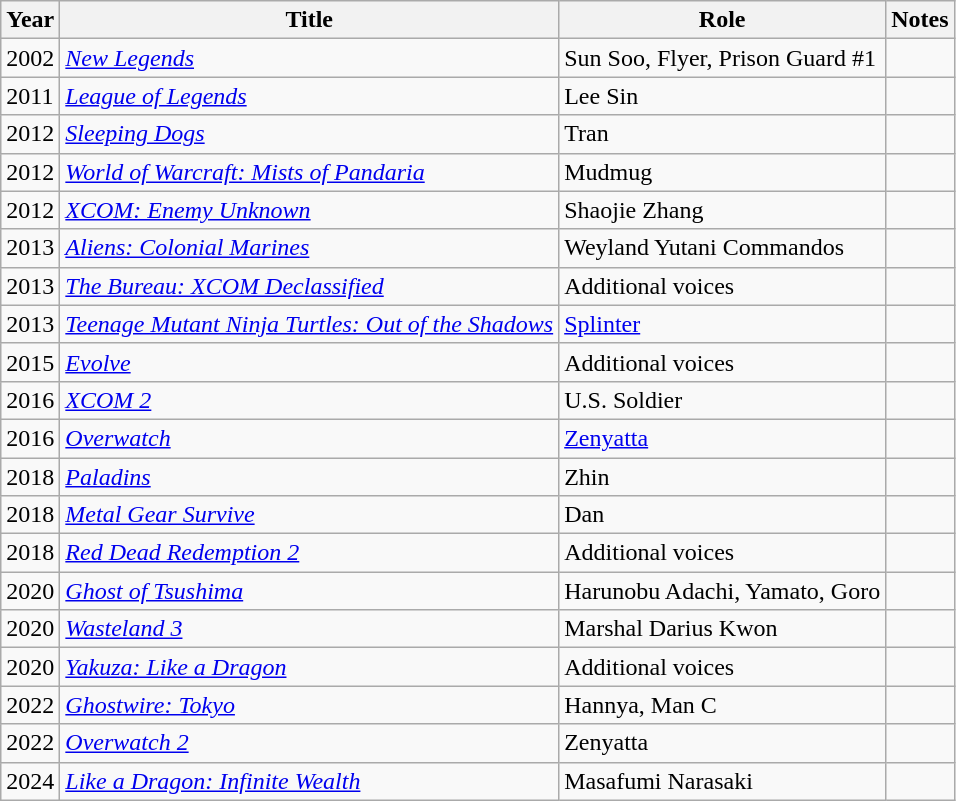<table class="wikitable sortable">
<tr>
<th>Year</th>
<th>Title</th>
<th>Role</th>
<th>Notes</th>
</tr>
<tr>
<td>2002</td>
<td><em><a href='#'>New Legends</a></em></td>
<td>Sun Soo, Flyer, Prison Guard #1</td>
<td></td>
</tr>
<tr>
<td>2011</td>
<td><em><a href='#'>League of Legends</a></em></td>
<td>Lee Sin</td>
<td></td>
</tr>
<tr>
<td>2012</td>
<td><em><a href='#'>Sleeping Dogs</a></em></td>
<td>Tran</td>
<td></td>
</tr>
<tr>
<td>2012</td>
<td><em><a href='#'>World of Warcraft: Mists of Pandaria</a></em></td>
<td>Mudmug</td>
<td></td>
</tr>
<tr>
<td>2012</td>
<td><em><a href='#'>XCOM: Enemy Unknown</a></em></td>
<td>Shaojie Zhang</td>
<td></td>
</tr>
<tr>
<td>2013</td>
<td><em><a href='#'>Aliens: Colonial Marines</a></em></td>
<td>Weyland Yutani Commandos</td>
<td></td>
</tr>
<tr>
<td>2013</td>
<td><em><a href='#'>The Bureau: XCOM Declassified</a></em></td>
<td>Additional voices</td>
<td></td>
</tr>
<tr>
<td>2013</td>
<td><em><a href='#'>Teenage Mutant Ninja Turtles: Out of the Shadows</a></em></td>
<td><a href='#'>Splinter</a></td>
<td></td>
</tr>
<tr>
<td>2015</td>
<td><em><a href='#'>Evolve</a></em></td>
<td>Additional voices</td>
<td></td>
</tr>
<tr>
<td>2016</td>
<td><em><a href='#'>XCOM 2</a></em></td>
<td>U.S. Soldier</td>
<td></td>
</tr>
<tr>
<td>2016</td>
<td><em><a href='#'>Overwatch</a></em></td>
<td><a href='#'>Zenyatta</a></td>
<td></td>
</tr>
<tr>
<td>2018</td>
<td><em><a href='#'>Paladins</a></em></td>
<td>Zhin</td>
<td></td>
</tr>
<tr>
<td>2018</td>
<td><em><a href='#'>Metal Gear Survive</a></em></td>
<td>Dan</td>
<td></td>
</tr>
<tr>
<td>2018</td>
<td><em><a href='#'>Red Dead Redemption 2</a></em></td>
<td>Additional voices</td>
<td></td>
</tr>
<tr>
<td>2020</td>
<td><em><a href='#'>Ghost of Tsushima</a></em></td>
<td>Harunobu Adachi, Yamato, Goro</td>
<td></td>
</tr>
<tr>
<td>2020</td>
<td><em><a href='#'>Wasteland 3</a></em></td>
<td>Marshal Darius Kwon</td>
<td></td>
</tr>
<tr>
<td>2020</td>
<td><em><a href='#'>Yakuza: Like a Dragon</a></em></td>
<td>Additional voices</td>
<td></td>
</tr>
<tr>
<td>2022</td>
<td><em><a href='#'>Ghostwire: Tokyo</a></em></td>
<td>Hannya, Man C</td>
<td></td>
</tr>
<tr>
<td>2022</td>
<td><em><a href='#'>Overwatch 2</a></em></td>
<td>Zenyatta</td>
<td></td>
</tr>
<tr>
<td>2024</td>
<td><em><a href='#'>Like a Dragon: Infinite Wealth</a></em></td>
<td>Masafumi Narasaki</td>
<td></td>
</tr>
</table>
